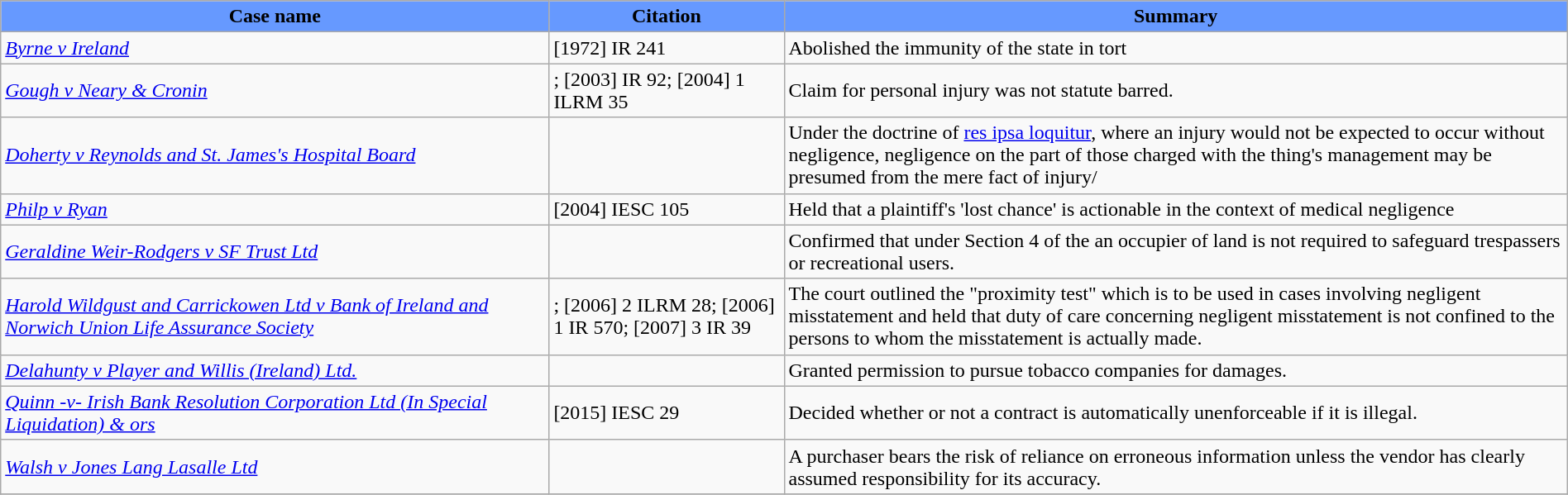<table class="wikitable" style="margin:auto;width:100%">
<tr>
<th style="background:#6699FF">Case name</th>
<th style="background:#6699FF;width:15%">Citation</th>
<th style="background:#6699FF;width:50%">Summary</th>
</tr>
<tr>
<td><em><a href='#'>Byrne v Ireland</a></em></td>
<td>[1972] IR 241</td>
<td>Abolished the immunity of the state in tort</td>
</tr>
<tr>
<td><em><a href='#'>Gough v Neary & Cronin</a></em></td>
<td>; [2003] IR 92; [2004] 1 ILRM 35</td>
<td>Claim for personal injury was not statute barred.</td>
</tr>
<tr>
<td><em><a href='#'>Doherty v Reynolds and St. James's Hospital Board</a></em></td>
<td></td>
<td>Under the doctrine of <a href='#'>res ipsa loquitur</a>, where an injury would not be expected to occur without negligence, negligence on the part of those charged with the thing's management may be presumed from the mere fact of injury/</td>
</tr>
<tr>
<td><em><a href='#'>Philp v Ryan</a></em></td>
<td>[2004] IESC 105</td>
<td>Held that a plaintiff's 'lost chance' is actionable in the context of medical negligence</td>
</tr>
<tr>
<td><em><a href='#'>Geraldine Weir-Rodgers v SF Trust Ltd</a></em></td>
<td></td>
<td>Confirmed that under Section 4 of the  an occupier of land is not required to safeguard trespassers or recreational users.</td>
</tr>
<tr>
<td><em><a href='#'>Harold Wildgust and Carrickowen Ltd v Bank of Ireland and Norwich Union Life Assurance Society</a></em></td>
<td>; [2006] 2 ILRM 28; [2006] 1 IR 570; [2007] 3 IR 39</td>
<td>The court outlined the "proximity test" which is to be used in cases involving negligent misstatement and held that duty of care concerning negligent misstatement is not confined to the persons to whom the misstatement is actually made.</td>
</tr>
<tr>
<td><em><a href='#'>Delahunty v Player and Willis (Ireland) Ltd.</a></em></td>
<td></td>
<td>Granted permission to pursue tobacco companies for damages.</td>
</tr>
<tr>
<td><em><a href='#'>Quinn -v- Irish Bank Resolution Corporation Ltd (In Special Liquidation) & ors</a></em></td>
<td>[2015] IESC 29</td>
<td>Decided whether or not a contract is automatically unenforceable if it is illegal.</td>
</tr>
<tr>
<td><em><a href='#'>Walsh v Jones Lang Lasalle Ltd</a></em></td>
<td></td>
<td>A purchaser bears the risk of reliance on erroneous information unless the vendor has clearly assumed responsibility for its accuracy.</td>
</tr>
<tr>
</tr>
</table>
